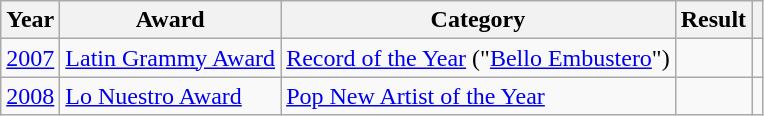<table class="wikitable sortable plainrowheaders">
<tr>
<th scope="col">Year</th>
<th scope="col">Award</th>
<th scope="col">Category</th>
<th scope="col">Result</th>
<th scope="col"></th>
</tr>
<tr>
<td><a href='#'>2007</a></td>
<td><a href='#'>Latin Grammy Award</a></td>
<td><a href='#'>Record of the Year</a> ("<a href='#'>Bello Embustero</a>")</td>
<td></td>
<td align="center"></td>
</tr>
<tr>
<td><a href='#'>2008</a></td>
<td><a href='#'>Lo Nuestro Award</a></td>
<td><a href='#'>Pop New Artist of the Year</a></td>
<td></td>
<td align="center"></td>
</tr>
</table>
